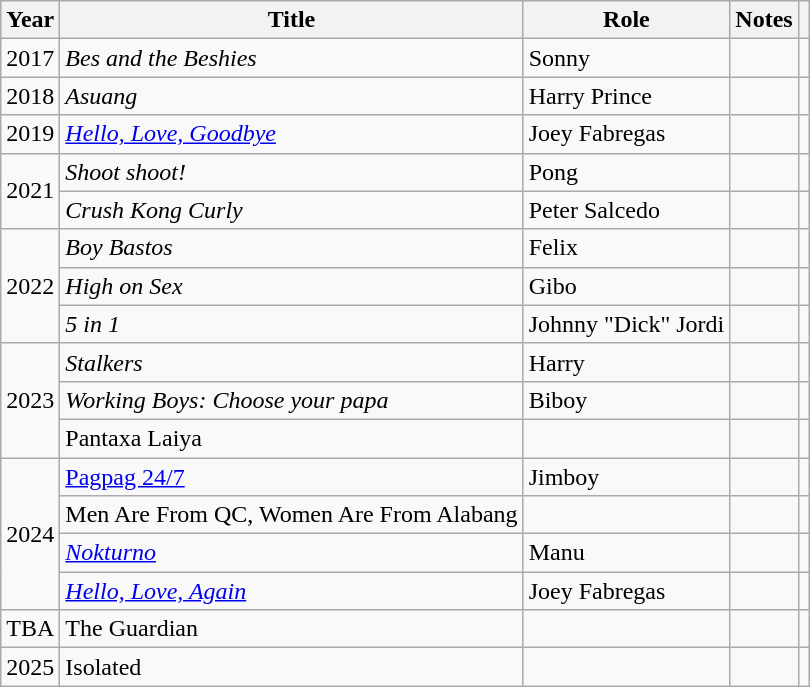<table class="wikitable sortable">
<tr>
<th>Year</th>
<th>Title</th>
<th>Role</th>
<th>Notes</th>
<th></th>
</tr>
<tr>
<td>2017</td>
<td><em>Bes and the Beshies</em></td>
<td>Sonny</td>
<td></td>
<td></td>
</tr>
<tr>
<td>2018</td>
<td><em>Asuang</em></td>
<td>Harry Prince</td>
<td></td>
<td></td>
</tr>
<tr>
<td>2019</td>
<td><em><a href='#'>Hello, Love, Goodbye</a></em></td>
<td>Joey Fabregas</td>
<td></td>
<td></td>
</tr>
<tr>
<td rowspan="2">2021</td>
<td><em>Shoot shoot!</em></td>
<td>Pong</td>
<td></td>
<td></td>
</tr>
<tr>
<td><em>Crush Kong Curly</em></td>
<td>Peter Salcedo</td>
<td></td>
<td style="text-align:center"></td>
</tr>
<tr>
<td rowspan="3">2022</td>
<td><em>Boy Bastos</em></td>
<td>Felix</td>
<td></td>
<td></td>
</tr>
<tr>
<td><em>High on Sex</em></td>
<td>Gibo</td>
<td></td>
<td></td>
</tr>
<tr>
<td><em>5 in 1</em></td>
<td>Johnny "Dick" Jordi</td>
<td></td>
<td></td>
</tr>
<tr>
<td rowspan="3">2023</td>
<td><em>Stalkers</em></td>
<td>Harry</td>
<td></td>
<td></td>
</tr>
<tr>
<td><em>Working Boys: Choose your papa</em></td>
<td>Biboy</td>
<td></td>
<td></td>
</tr>
<tr>
<td>Pantaxa Laiya</td>
<td></td>
<td></td>
<td></td>
</tr>
<tr>
<td rowspan="4">2024</td>
<td><a href='#'>Pagpag 24/7</a></td>
<td>Jimboy</td>
<td></td>
<td></td>
</tr>
<tr>
<td>Men Are From QC, Women Are From Alabang</td>
<td></td>
<td></td>
<td></td>
</tr>
<tr>
<td><em><a href='#'>Nokturno</a></em></td>
<td>Manu</td>
<td></td>
<td></td>
</tr>
<tr>
<td><em><a href='#'>Hello, Love, Again</a></em></td>
<td>Joey Fabregas</td>
<td></td>
<td></td>
</tr>
<tr>
<td>TBA</td>
<td>The Guardian</td>
<td></td>
<td></td>
<td></td>
</tr>
<tr>
<td>2025</td>
<td>Isolated</td>
<td></td>
<td></td>
<td></td>
</tr>
</table>
